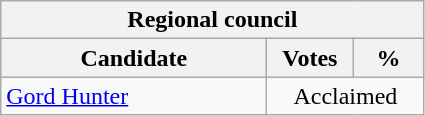<table class="wikitable">
<tr>
<th colspan=3>Regional council</th>
</tr>
<tr>
<th style="width: 170px">Candidate</th>
<th style="width: 50px">Votes</th>
<th style="width: 40px">%</th>
</tr>
<tr>
<td><a href='#'>Gord Hunter</a></td>
<td colspan=2 align="center">Acclaimed</td>
</tr>
</table>
